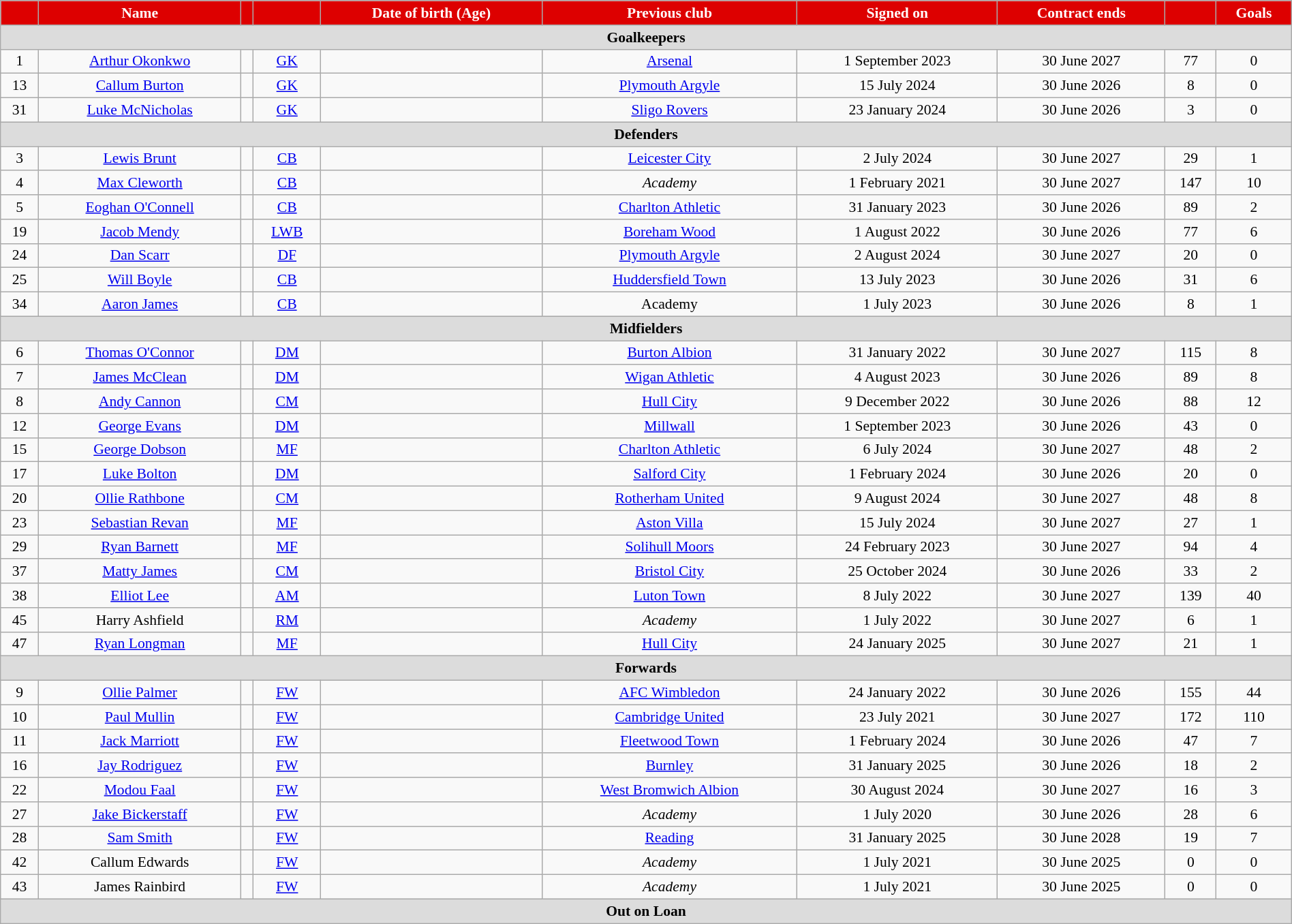<table class="wikitable sortable" style="text-align:center; font-size:90%; width:100%">
<tr>
<th style="background:#d00; color:white; text-align:center;"></th>
<th style="background:#d00; color:white; text-align:center;">Name</th>
<th style="background:#d00; color:white; text-align:center;"></th>
<th style="background:#d00; color:white; text-align:center;"></th>
<th style="background:#d00; color:white; text-align:center;">Date of birth (Age)</th>
<th style="background:#d00; color:white; text-align:center;">Previous club</th>
<th style="background:#d00; color:white; text-align:center;">Signed on</th>
<th style="background:#d00; color:white; text-align:center;">Contract ends</th>
<th style="background:#d00; color:white; text-align:center;"></th>
<th style="background:#d00; color:white; text-align:center;">Goals</th>
</tr>
<tr>
<th colspan="10" style="background:#dcdcdc; text-align:center;">Goalkeepers</th>
</tr>
<tr>
<td>1</td>
<td><a href='#'>Arthur Okonkwo</a></td>
<td></td>
<td><a href='#'>GK</a></td>
<td></td>
<td><a href='#'>Arsenal</a></td>
<td>1 September 2023</td>
<td>30 June 2027</td>
<td>77</td>
<td>0</td>
</tr>
<tr>
<td>13</td>
<td><a href='#'>Callum Burton</a></td>
<td></td>
<td><a href='#'>GK</a></td>
<td></td>
<td><a href='#'>Plymouth Argyle</a></td>
<td>15 July 2024</td>
<td>30 June 2026</td>
<td>8</td>
<td>0</td>
</tr>
<tr>
<td>31</td>
<td><a href='#'>Luke McNicholas</a></td>
<td></td>
<td><a href='#'>GK</a></td>
<td></td>
<td><a href='#'>Sligo Rovers</a></td>
<td>23 January 2024</td>
<td>30 June 2026</td>
<td>3</td>
<td>0</td>
</tr>
<tr>
<th colspan="10" style="background:#dcdcdc; text-align:center;">Defenders</th>
</tr>
<tr>
<td>3</td>
<td><a href='#'>Lewis Brunt</a></td>
<td></td>
<td><a href='#'>CB</a></td>
<td></td>
<td><a href='#'>Leicester City</a></td>
<td>2 July 2024</td>
<td>30 June 2027</td>
<td>29</td>
<td>1</td>
</tr>
<tr>
<td>4</td>
<td><a href='#'>Max Cleworth</a></td>
<td></td>
<td><a href='#'>CB</a></td>
<td></td>
<td><em>Academy</em></td>
<td>1 February 2021</td>
<td>30 June 2027</td>
<td>147</td>
<td>10</td>
</tr>
<tr>
<td>5</td>
<td><a href='#'>Eoghan O'Connell</a></td>
<td></td>
<td><a href='#'>CB</a></td>
<td></td>
<td><a href='#'>Charlton Athletic</a></td>
<td>31 January 2023</td>
<td>30 June 2026</td>
<td>89</td>
<td>2</td>
</tr>
<tr>
<td>19</td>
<td><a href='#'>Jacob Mendy</a></td>
<td></td>
<td><a href='#'>LWB</a></td>
<td></td>
<td><a href='#'>Boreham Wood</a></td>
<td>1 August 2022</td>
<td>30 June 2026</td>
<td>77</td>
<td>6</td>
</tr>
<tr>
<td>24</td>
<td><a href='#'>Dan Scarr</a></td>
<td></td>
<td><a href='#'>DF</a></td>
<td></td>
<td><a href='#'>Plymouth Argyle</a></td>
<td>2 August 2024</td>
<td>30 June 2027</td>
<td>20</td>
<td>0</td>
</tr>
<tr>
<td>25</td>
<td><a href='#'>Will Boyle</a></td>
<td></td>
<td><a href='#'>CB</a></td>
<td></td>
<td><a href='#'>Huddersfield Town</a></td>
<td>13 July 2023</td>
<td>30 June 2026</td>
<td>31</td>
<td>6</td>
</tr>
<tr>
<td>34</td>
<td><a href='#'>Aaron James</a></td>
<td></td>
<td><a href='#'>CB</a></td>
<td></td>
<td>Academy</td>
<td>1 July 2023</td>
<td>30 June 2026</td>
<td>8</td>
<td>1</td>
</tr>
<tr>
<th colspan="10" style="background:#dcdcdc; text-align:center;">Midfielders</th>
</tr>
<tr>
<td>6</td>
<td><a href='#'>Thomas O'Connor</a></td>
<td></td>
<td><a href='#'>DM</a></td>
<td></td>
<td><a href='#'>Burton Albion</a></td>
<td>31 January 2022</td>
<td>30 June 2027</td>
<td>115</td>
<td>8</td>
</tr>
<tr>
<td>7</td>
<td><a href='#'>James McClean</a></td>
<td></td>
<td><a href='#'>DM</a></td>
<td></td>
<td><a href='#'>Wigan Athletic</a></td>
<td>4 August 2023</td>
<td>30 June 2026</td>
<td>89</td>
<td>8</td>
</tr>
<tr>
<td>8</td>
<td><a href='#'>Andy Cannon</a></td>
<td></td>
<td><a href='#'>CM</a></td>
<td></td>
<td><a href='#'>Hull City</a></td>
<td>9 December 2022</td>
<td>30 June 2026</td>
<td>88</td>
<td>12</td>
</tr>
<tr>
<td>12</td>
<td><a href='#'>George Evans</a></td>
<td></td>
<td><a href='#'>DM</a></td>
<td></td>
<td><a href='#'>Millwall</a></td>
<td>1 September 2023</td>
<td>30 June 2026</td>
<td>43</td>
<td>0</td>
</tr>
<tr>
<td>15</td>
<td><a href='#'>George Dobson</a></td>
<td></td>
<td><a href='#'>MF</a></td>
<td></td>
<td><a href='#'>Charlton Athletic</a></td>
<td>6 July 2024</td>
<td>30 June 2027</td>
<td>48</td>
<td>2</td>
</tr>
<tr>
<td>17</td>
<td><a href='#'>Luke Bolton</a></td>
<td></td>
<td><a href='#'>DM</a></td>
<td></td>
<td><a href='#'>Salford City</a></td>
<td>1 February 2024</td>
<td>30 June 2026</td>
<td>20</td>
<td>0</td>
</tr>
<tr>
<td>20</td>
<td><a href='#'>Ollie Rathbone</a></td>
<td></td>
<td><a href='#'>CM</a></td>
<td></td>
<td><a href='#'>Rotherham United</a></td>
<td>9 August 2024</td>
<td>30 June 2027</td>
<td>48</td>
<td>8</td>
</tr>
<tr>
<td>23</td>
<td><a href='#'>Sebastian Revan</a></td>
<td></td>
<td><a href='#'>MF</a></td>
<td></td>
<td><a href='#'>Aston Villa</a></td>
<td>15 July 2024</td>
<td>30 June 2027</td>
<td>27</td>
<td>1</td>
</tr>
<tr>
<td>29</td>
<td><a href='#'>Ryan Barnett</a></td>
<td></td>
<td><a href='#'>MF</a></td>
<td></td>
<td><a href='#'>Solihull Moors</a></td>
<td>24 February 2023</td>
<td>30 June 2027</td>
<td>94</td>
<td>4</td>
</tr>
<tr>
<td>37</td>
<td><a href='#'>Matty James</a></td>
<td></td>
<td><a href='#'>CM</a></td>
<td></td>
<td><a href='#'>Bristol City</a></td>
<td>25 October 2024</td>
<td>30 June 2026</td>
<td>33</td>
<td>2</td>
</tr>
<tr>
<td>38</td>
<td><a href='#'>Elliot Lee</a></td>
<td></td>
<td><a href='#'>AM</a></td>
<td></td>
<td><a href='#'>Luton Town</a></td>
<td>8 July 2022</td>
<td>30 June 2027</td>
<td>139</td>
<td>40</td>
</tr>
<tr>
<td>45</td>
<td>Harry Ashfield</td>
<td></td>
<td><a href='#'>RM</a></td>
<td></td>
<td><em>Academy</em></td>
<td>1 July 2022</td>
<td>30 June 2027</td>
<td>6</td>
<td>1</td>
</tr>
<tr>
<td>47</td>
<td><a href='#'>Ryan Longman</a></td>
<td></td>
<td><a href='#'>MF</a></td>
<td></td>
<td><a href='#'>Hull City</a></td>
<td>24 January 2025</td>
<td>30 June 2027</td>
<td>21</td>
<td>1</td>
</tr>
<tr>
<th colspan="10" style="background:#dcdcdc; text-align:center;">Forwards</th>
</tr>
<tr>
<td>9</td>
<td><a href='#'>Ollie Palmer</a></td>
<td></td>
<td><a href='#'>FW</a></td>
<td></td>
<td><a href='#'>AFC Wimbledon</a></td>
<td>24 January 2022</td>
<td>30 June 2026</td>
<td>155</td>
<td>44</td>
</tr>
<tr>
<td>10</td>
<td><a href='#'>Paul Mullin</a></td>
<td></td>
<td><a href='#'>FW</a></td>
<td></td>
<td><a href='#'>Cambridge United</a></td>
<td>23 July 2021</td>
<td>30 June 2027</td>
<td>172</td>
<td>110</td>
</tr>
<tr>
<td>11</td>
<td><a href='#'>Jack Marriott</a></td>
<td></td>
<td><a href='#'>FW</a></td>
<td></td>
<td><a href='#'>Fleetwood Town</a></td>
<td>1 February 2024</td>
<td>30 June 2026</td>
<td>47</td>
<td>7</td>
</tr>
<tr>
<td>16</td>
<td><a href='#'>Jay Rodriguez</a></td>
<td></td>
<td><a href='#'>FW</a></td>
<td></td>
<td><a href='#'>Burnley</a></td>
<td>31 January 2025</td>
<td>30 June 2026</td>
<td>18</td>
<td>2</td>
</tr>
<tr>
<td>22</td>
<td><a href='#'>Modou Faal</a></td>
<td></td>
<td><a href='#'>FW</a></td>
<td></td>
<td><a href='#'>West Bromwich Albion</a></td>
<td>30 August 2024</td>
<td>30 June 2027</td>
<td>16</td>
<td>3</td>
</tr>
<tr>
<td>27</td>
<td><a href='#'>Jake Bickerstaff</a></td>
<td></td>
<td><a href='#'>FW</a></td>
<td></td>
<td><em>Academy</em></td>
<td>1 July 2020</td>
<td>30 June 2026</td>
<td>28</td>
<td>6</td>
</tr>
<tr>
<td>28</td>
<td><a href='#'>Sam Smith</a></td>
<td></td>
<td><a href='#'>FW</a></td>
<td></td>
<td><a href='#'>Reading</a></td>
<td>31 January 2025</td>
<td>30 June 2028</td>
<td>19</td>
<td>7</td>
</tr>
<tr>
<td>42</td>
<td>Callum Edwards</td>
<td></td>
<td><a href='#'>FW</a></td>
<td></td>
<td><em>Academy</em></td>
<td>1 July 2021</td>
<td>30 June 2025</td>
<td>0</td>
<td>0</td>
</tr>
<tr>
<td>43</td>
<td>James Rainbird</td>
<td></td>
<td><a href='#'>FW</a></td>
<td></td>
<td><em>Academy</em></td>
<td>1 July 2021</td>
<td>30 June 2025</td>
<td>0</td>
<td>0</td>
</tr>
<tr>
<th colspan="10" style="background:#dcdcdc; text-align:center;">Out on Loan</th>
</tr>
</table>
